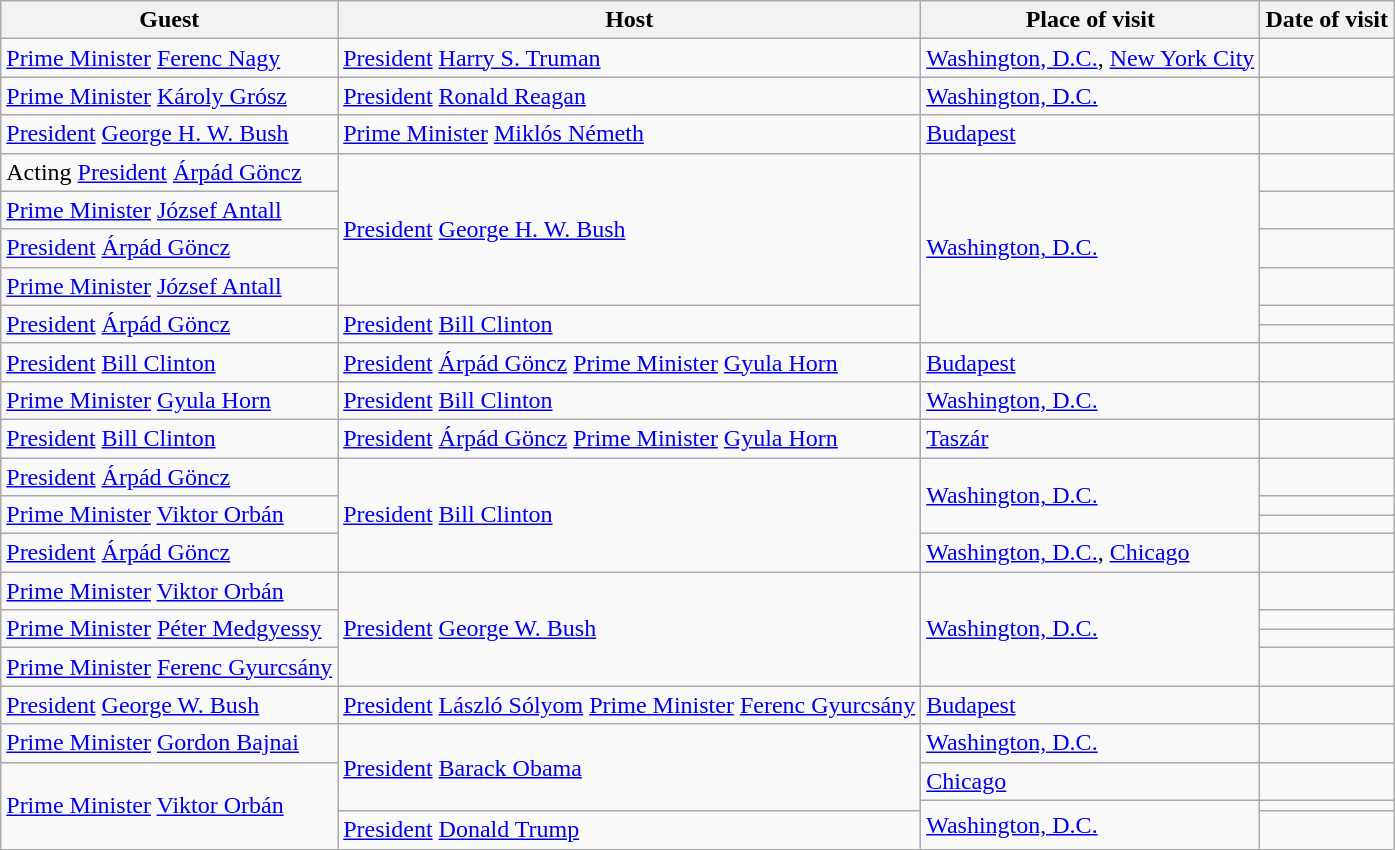<table class="wikitable" border="1">
<tr>
<th>Guest</th>
<th>Host</th>
<th>Place of visit</th>
<th>Date of visit</th>
</tr>
<tr>
<td> <a href='#'>Prime Minister</a> <a href='#'>Ferenc Nagy</a></td>
<td> <a href='#'>President</a> <a href='#'>Harry S. Truman</a></td>
<td><a href='#'>Washington, D.C.</a>, <a href='#'>New York City</a></td>
<td></td>
</tr>
<tr>
<td> <a href='#'>Prime Minister</a> <a href='#'>Károly Grósz</a></td>
<td> <a href='#'>President</a> <a href='#'>Ronald Reagan</a></td>
<td><a href='#'>Washington, D.C.</a></td>
<td></td>
</tr>
<tr>
<td> <a href='#'>President</a> <a href='#'>George H. W. Bush</a></td>
<td> <a href='#'>Prime Minister</a> <a href='#'>Miklós Németh</a></td>
<td><a href='#'>Budapest</a></td>
<td></td>
</tr>
<tr>
<td> Acting <a href='#'>President</a> <a href='#'>Árpád Göncz</a></td>
<td rowspan=4> <a href='#'>President</a> <a href='#'>George H. W. Bush</a></td>
<td rowspan=6><a href='#'>Washington, D.C.</a></td>
<td></td>
</tr>
<tr>
<td> <a href='#'>Prime Minister</a> <a href='#'>József Antall</a></td>
<td></td>
</tr>
<tr>
<td> <a href='#'>President</a> <a href='#'>Árpád Göncz</a></td>
<td></td>
</tr>
<tr>
<td> <a href='#'>Prime Minister</a> <a href='#'>József Antall</a></td>
<td></td>
</tr>
<tr>
<td rowspan=2> <a href='#'>President</a> <a href='#'>Árpád Göncz</a></td>
<td rowspan=2> <a href='#'>President</a> <a href='#'>Bill Clinton</a></td>
<td></td>
</tr>
<tr>
<td></td>
</tr>
<tr>
<td> <a href='#'>President</a> <a href='#'>Bill Clinton</a></td>
<td> <a href='#'>President</a> <a href='#'>Árpád Göncz</a> <a href='#'>Prime Minister</a> <a href='#'>Gyula Horn</a></td>
<td><a href='#'>Budapest</a></td>
<td></td>
</tr>
<tr>
<td> <a href='#'>Prime Minister</a> <a href='#'>Gyula Horn</a></td>
<td> <a href='#'>President</a> <a href='#'>Bill Clinton</a></td>
<td><a href='#'>Washington, D.C.</a></td>
<td></td>
</tr>
<tr>
<td> <a href='#'>President</a> <a href='#'>Bill Clinton</a></td>
<td> <a href='#'>President</a> <a href='#'>Árpád Göncz</a> <a href='#'>Prime Minister</a> <a href='#'>Gyula Horn</a></td>
<td><a href='#'>Taszár</a></td>
<td></td>
</tr>
<tr>
<td> <a href='#'>President</a> <a href='#'>Árpád Göncz</a></td>
<td rowspan=4> <a href='#'>President</a> <a href='#'>Bill Clinton</a></td>
<td rowspan=3><a href='#'>Washington, D.C.</a></td>
<td></td>
</tr>
<tr>
<td rowspan=2> <a href='#'>Prime Minister</a> <a href='#'>Viktor Orbán</a></td>
<td></td>
</tr>
<tr>
<td></td>
</tr>
<tr>
<td> <a href='#'>President</a> <a href='#'>Árpád Göncz</a></td>
<td><a href='#'>Washington, D.C.</a>, <a href='#'>Chicago</a></td>
<td></td>
</tr>
<tr>
<td> <a href='#'>Prime Minister</a> <a href='#'>Viktor Orbán</a></td>
<td rowspan=4> <a href='#'>President</a> <a href='#'>George W. Bush</a></td>
<td rowspan=4><a href='#'>Washington, D.C.</a></td>
<td></td>
</tr>
<tr>
<td rowspan=2> <a href='#'>Prime Minister</a> <a href='#'>Péter Medgyessy</a></td>
<td></td>
</tr>
<tr>
<td></td>
</tr>
<tr>
<td> <a href='#'>Prime Minister</a> <a href='#'>Ferenc Gyurcsány</a></td>
<td></td>
</tr>
<tr>
<td> <a href='#'>President</a> <a href='#'>George W. Bush</a></td>
<td> <a href='#'>President</a> <a href='#'>László Sólyom</a> <a href='#'>Prime Minister</a> <a href='#'>Ferenc Gyurcsány</a></td>
<td><a href='#'>Budapest</a></td>
<td></td>
</tr>
<tr>
<td> <a href='#'>Prime Minister</a> <a href='#'>Gordon Bajnai</a></td>
<td rowspan=3> <a href='#'>President</a> <a href='#'>Barack Obama</a></td>
<td><a href='#'>Washington, D.C.</a></td>
<td></td>
</tr>
<tr>
<td rowspan=3> <a href='#'>Prime Minister</a> <a href='#'>Viktor Orbán</a></td>
<td><a href='#'>Chicago</a></td>
<td></td>
</tr>
<tr>
<td rowspan=2><a href='#'>Washington, D.C.</a></td>
<td></td>
</tr>
<tr>
<td> <a href='#'>President</a> <a href='#'>Donald Trump</a></td>
<td></td>
</tr>
</table>
